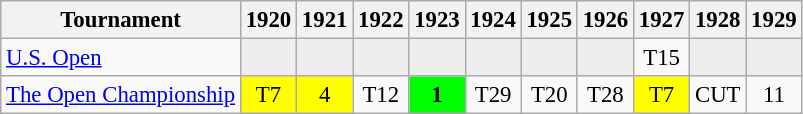<table class="wikitable" style="font-size:95%;text-align:center;">
<tr>
<th>Tournament</th>
<th>1920</th>
<th>1921</th>
<th>1922</th>
<th>1923</th>
<th>1924</th>
<th>1925</th>
<th>1926</th>
<th>1927</th>
<th>1928</th>
<th>1929</th>
</tr>
<tr>
<td align=left><a href='#'>U.S. Open</a></td>
<td style="background:#eeeeee;"></td>
<td style="background:#eeeeee;"></td>
<td style="background:#eeeeee;"></td>
<td style="background:#eeeeee;"></td>
<td style="background:#eeeeee;"></td>
<td style="background:#eeeeee;"></td>
<td style="background:#eeeeee;"></td>
<td>T15</td>
<td style="background:#eeeeee;"></td>
<td style="background:#eeeeee;"></td>
</tr>
<tr>
<td align=left><a href='#'>The Open Championship</a></td>
<td style="background:yellow;">T7</td>
<td style="background:yellow;">4</td>
<td>T12</td>
<td style="background:lime;"><strong>1</strong></td>
<td>T29</td>
<td>T20</td>
<td>T28</td>
<td style="background:yellow;">T7</td>
<td>CUT</td>
<td>11</td>
</tr>
</table>
